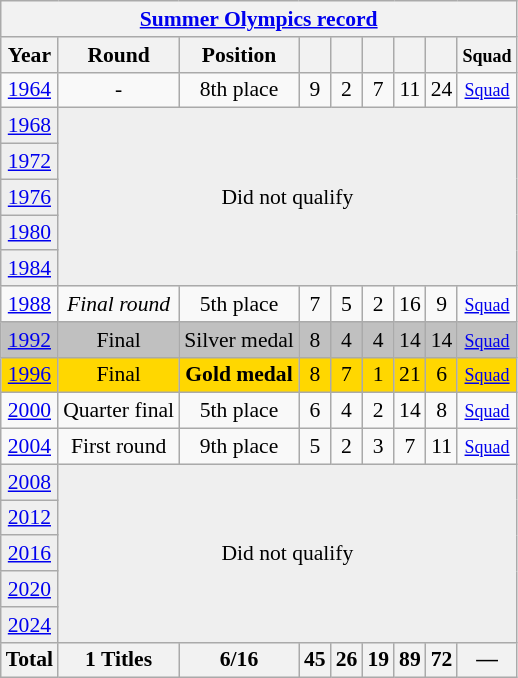<table class="wikitable" style="text-align:center; font-size:90%;">
<tr>
<th colspan=9><a href='#'>Summer Olympics record</a></th>
</tr>
<tr>
<th>Year</th>
<th>Round</th>
<th>Position</th>
<th></th>
<th></th>
<th></th>
<th></th>
<th></th>
<th><small>Squad</small></th>
</tr>
<tr>
<td> <a href='#'>1964</a></td>
<td>-</td>
<td>8th place</td>
<td>9</td>
<td>2</td>
<td>7</td>
<td>11</td>
<td>24</td>
<td><small><a href='#'>Squad</a></small></td>
</tr>
<tr bgcolor="efefef">
<td> <a href='#'>1968</a></td>
<td colspan=8 rowspan=5 align=center>Did not qualify</td>
</tr>
<tr bgcolor="efefef">
<td> <a href='#'>1972</a></td>
</tr>
<tr bgcolor="efefef">
<td> <a href='#'>1976</a></td>
</tr>
<tr bgcolor="efefef">
<td> <a href='#'>1980</a></td>
</tr>
<tr bgcolor="efefef">
<td> <a href='#'>1984</a></td>
</tr>
<tr>
<td> <a href='#'>1988</a></td>
<td><em>Final round</em></td>
<td>5th place</td>
<td>7</td>
<td>5</td>
<td>2</td>
<td>16</td>
<td>9</td>
<td><small><a href='#'>Squad</a></small></td>
</tr>
<tr bgcolor="silver">
<td> <a href='#'>1992</a></td>
<td>Final</td>
<td>    Silver medal</td>
<td>8</td>
<td>4</td>
<td>4</td>
<td>14</td>
<td>14</td>
<td><small><a href='#'>Squad</a></small></td>
</tr>
<tr bgcolor="gold">
<td> <a href='#'>1996</a></td>
<td>Final</td>
<td> <strong>Gold medal</strong></td>
<td>8</td>
<td>7</td>
<td>1</td>
<td>21</td>
<td>6</td>
<td><small><a href='#'>Squad</a></small></td>
</tr>
<tr>
<td> <a href='#'>2000</a></td>
<td>Quarter final</td>
<td>5th place</td>
<td>6</td>
<td>4</td>
<td>2</td>
<td>14</td>
<td>8</td>
<td><small><a href='#'>Squad</a></small></td>
</tr>
<tr>
<td> <a href='#'>2004</a></td>
<td>First round</td>
<td>9th place</td>
<td>5</td>
<td>2</td>
<td>3</td>
<td>7</td>
<td>11</td>
<td><small><a href='#'>Squad</a></small></td>
</tr>
<tr bgcolor="efefef">
<td> <a href='#'>2008</a></td>
<td colspan=8 rowspan=5 align=center>Did not qualify</td>
</tr>
<tr bgcolor="efefef">
<td> <a href='#'>2012</a></td>
</tr>
<tr bgcolor="efefef">
<td> <a href='#'>2016</a></td>
</tr>
<tr bgcolor="efefef">
<td> <a href='#'>2020</a></td>
</tr>
<tr bgcolor="efefef">
<td> <a href='#'>2024</a></td>
</tr>
<tr>
<th>Total</th>
<th>1 Titles</th>
<th>6/16</th>
<th>45</th>
<th>26</th>
<th>19</th>
<th>89</th>
<th>72</th>
<th>—</th>
</tr>
</table>
